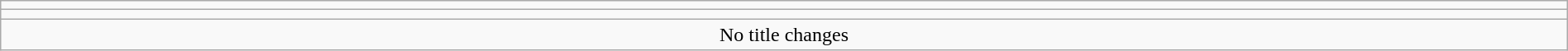<table class="wikitable" style="text-align:center; width:100%;">
<tr>
<td colspan=5></td>
</tr>
<tr>
<td colspan=5><strong></strong></td>
</tr>
<tr>
<td colspan="5">No title changes</td>
</tr>
</table>
